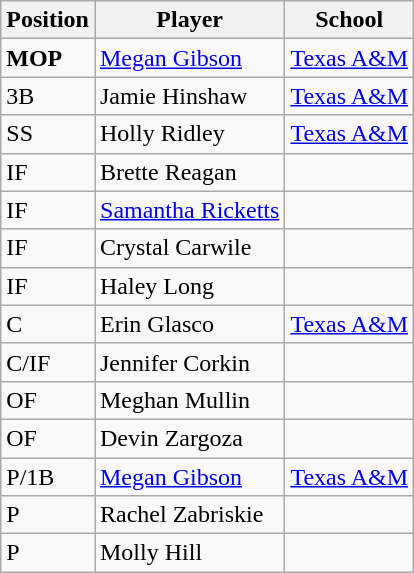<table class="wikitable">
<tr>
<th>Position</th>
<th>Player</th>
<th>School</th>
</tr>
<tr>
<td><strong>MOP</strong></td>
<td><a href='#'>Megan Gibson</a></td>
<td><a href='#'>Texas A&M</a></td>
</tr>
<tr>
<td>3B</td>
<td>Jamie Hinshaw</td>
<td><a href='#'>Texas A&M</a></td>
</tr>
<tr>
<td>SS</td>
<td>Holly Ridley</td>
<td><a href='#'>Texas A&M</a></td>
</tr>
<tr>
<td>IF</td>
<td>Brette Reagan</td>
<td></td>
</tr>
<tr>
<td>IF</td>
<td><a href='#'>Samantha Ricketts</a></td>
<td></td>
</tr>
<tr>
<td>IF</td>
<td>Crystal Carwile</td>
<td></td>
</tr>
<tr>
<td>IF</td>
<td>Haley Long</td>
<td></td>
</tr>
<tr>
<td>C</td>
<td>Erin Glasco</td>
<td><a href='#'>Texas A&M</a></td>
</tr>
<tr>
<td>C/IF</td>
<td>Jennifer Corkin</td>
<td></td>
</tr>
<tr>
<td>OF</td>
<td>Meghan Mullin</td>
<td></td>
</tr>
<tr>
<td>OF</td>
<td>Devin Zargoza</td>
<td></td>
</tr>
<tr>
<td>P/1B</td>
<td><a href='#'>Megan Gibson</a></td>
<td><a href='#'>Texas A&M</a></td>
</tr>
<tr>
<td>P</td>
<td>Rachel Zabriskie</td>
<td></td>
</tr>
<tr>
<td>P</td>
<td>Molly Hill</td>
<td></td>
</tr>
</table>
